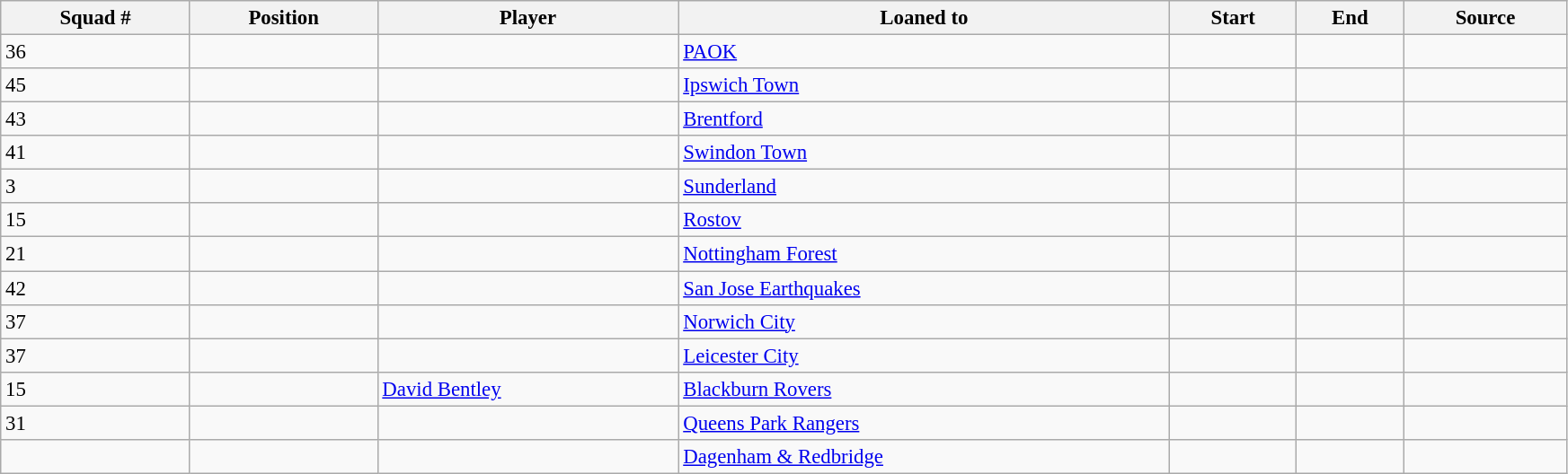<table class="wikitable sortable" style="width:92%; text-align:center; font-size:95%; text-align:left;">
<tr>
<th>Squad #</th>
<th>Position</th>
<th>Player</th>
<th>Loaned to</th>
<th>Start</th>
<th>End</th>
<th>Source</th>
</tr>
<tr>
<td>36</td>
<td></td>
<td></td>
<td> <a href='#'>PAOK</a></td>
<td></td>
<td></td>
<td></td>
</tr>
<tr>
<td>45</td>
<td></td>
<td></td>
<td> <a href='#'>Ipswich Town</a></td>
<td></td>
<td></td>
<td></td>
</tr>
<tr>
<td>43</td>
<td></td>
<td></td>
<td> <a href='#'>Brentford</a></td>
<td></td>
<td></td>
<td></td>
</tr>
<tr>
<td>41</td>
<td></td>
<td></td>
<td> <a href='#'>Swindon Town</a></td>
<td></td>
<td></td>
<td></td>
</tr>
<tr>
<td>3</td>
<td></td>
<td></td>
<td> <a href='#'>Sunderland</a></td>
<td></td>
<td></td>
<td></td>
</tr>
<tr>
<td>15</td>
<td></td>
<td></td>
<td> <a href='#'>Rostov</a></td>
<td></td>
<td></td>
<td></td>
</tr>
<tr>
<td>21</td>
<td></td>
<td></td>
<td> <a href='#'>Nottingham Forest</a></td>
<td></td>
<td></td>
<td></td>
</tr>
<tr>
<td>42</td>
<td></td>
<td></td>
<td> <a href='#'>San Jose Earthquakes</a></td>
<td></td>
<td></td>
<td></td>
</tr>
<tr>
<td>37</td>
<td></td>
<td></td>
<td> <a href='#'>Norwich City</a></td>
<td></td>
<td></td>
<td></td>
</tr>
<tr>
<td>37</td>
<td></td>
<td></td>
<td> <a href='#'>Leicester City</a></td>
<td></td>
<td></td>
<td></td>
</tr>
<tr>
<td>15</td>
<td></td>
<td> <a href='#'>David Bentley</a></td>
<td> <a href='#'>Blackburn Rovers</a></td>
<td></td>
<td></td>
</tr>
<tr>
<td>31</td>
<td></td>
<td></td>
<td> <a href='#'>Queens Park Rangers</a></td>
<td></td>
<td></td>
<td></td>
</tr>
<tr>
<td></td>
<td></td>
<td></td>
<td> <a href='#'>Dagenham & Redbridge</a></td>
<td></td>
<td></td>
<td></td>
</tr>
</table>
